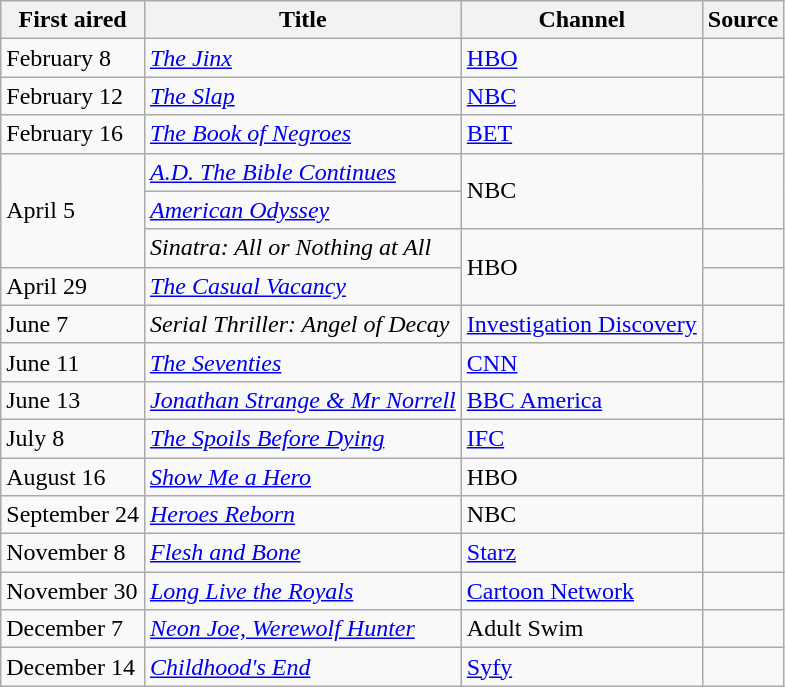<table class="wikitable sortable">
<tr>
<th>First aired</th>
<th>Title</th>
<th>Channel</th>
<th>Source</th>
</tr>
<tr>
<td>February 8</td>
<td><em><a href='#'>The Jinx</a></em></td>
<td><a href='#'>HBO</a></td>
<td></td>
</tr>
<tr>
<td>February 12</td>
<td><em><a href='#'>The Slap</a></em></td>
<td><a href='#'>NBC</a></td>
<td></td>
</tr>
<tr>
<td>February 16</td>
<td><em><a href='#'>The Book of Negroes</a></em></td>
<td><a href='#'>BET</a></td>
<td></td>
</tr>
<tr>
<td rowspan=3>April 5</td>
<td><em><a href='#'>A.D. The Bible Continues</a></em></td>
<td rowspan=2>NBC</td>
<td rowspan=2></td>
</tr>
<tr>
<td><em><a href='#'>American Odyssey</a></em></td>
</tr>
<tr>
<td><em>Sinatra: All or Nothing at All</em></td>
<td rowspan=2>HBO</td>
<td></td>
</tr>
<tr>
<td>April 29</td>
<td><em><a href='#'>The Casual Vacancy</a></em></td>
<td></td>
</tr>
<tr>
<td>June 7</td>
<td><em>Serial Thriller: Angel of Decay</em></td>
<td><a href='#'>Investigation Discovery</a></td>
<td></td>
</tr>
<tr>
<td>June 11</td>
<td><em><a href='#'>The Seventies</a></em></td>
<td><a href='#'>CNN</a></td>
<td></td>
</tr>
<tr>
<td>June 13</td>
<td><em><a href='#'>Jonathan Strange & Mr Norrell</a></em></td>
<td><a href='#'>BBC America</a></td>
<td></td>
</tr>
<tr>
<td>July 8</td>
<td><em><a href='#'>The Spoils Before Dying</a></em></td>
<td><a href='#'>IFC</a></td>
<td></td>
</tr>
<tr>
<td>August 16</td>
<td><em><a href='#'>Show Me a Hero</a></em></td>
<td>HBO</td>
<td></td>
</tr>
<tr>
<td>September 24</td>
<td><em><a href='#'>Heroes Reborn</a></em></td>
<td>NBC</td>
<td></td>
</tr>
<tr>
<td>November 8</td>
<td><em><a href='#'>Flesh and Bone</a></em></td>
<td><a href='#'>Starz</a></td>
<td></td>
</tr>
<tr>
<td>November 30</td>
<td><em><a href='#'>Long Live the Royals</a></em></td>
<td><a href='#'>Cartoon Network</a></td>
<td></td>
</tr>
<tr>
<td>December 7</td>
<td><em><a href='#'>Neon Joe, Werewolf Hunter</a></em></td>
<td>Adult Swim</td>
<td></td>
</tr>
<tr>
<td>December 14</td>
<td><em><a href='#'>Childhood's End</a></em></td>
<td><a href='#'>Syfy</a></td>
<td></td>
</tr>
</table>
